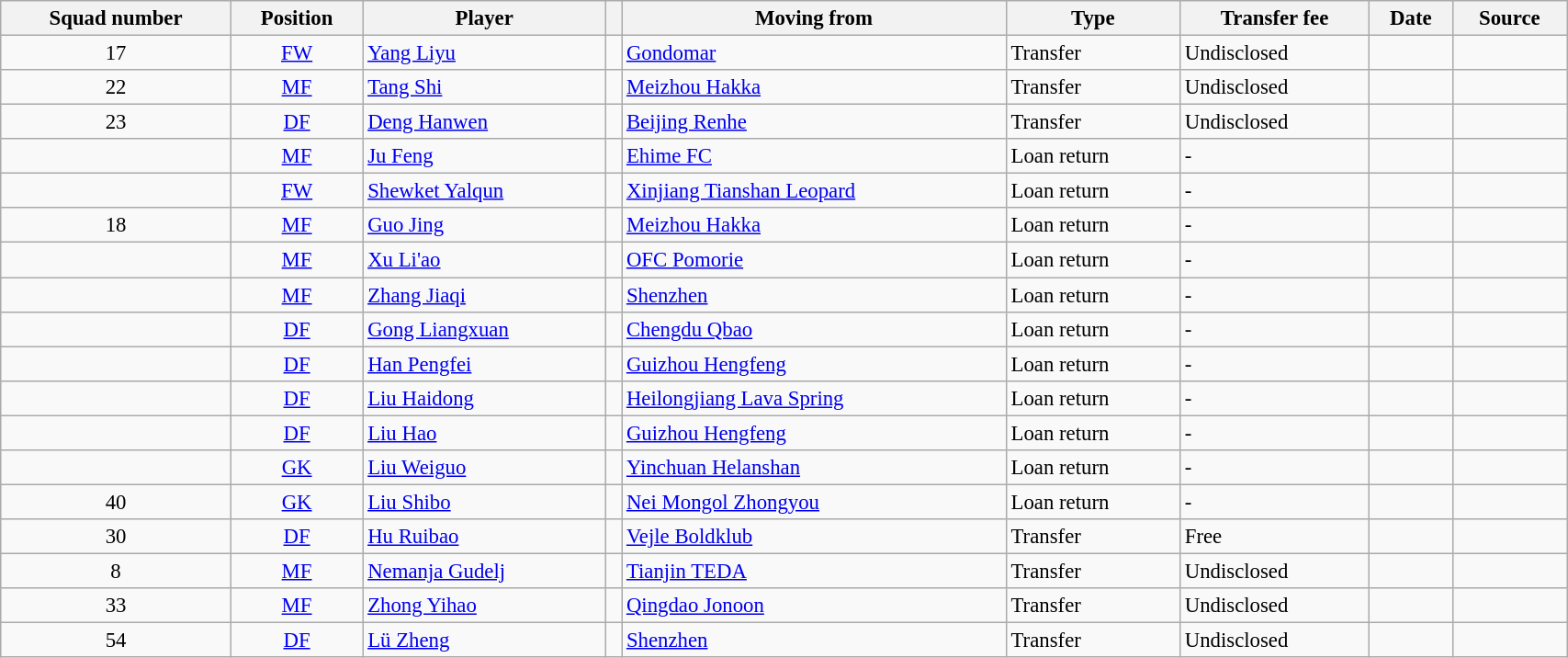<table class="wikitable sortable" style="width:90%; text-align:left; font-size:95%;">
<tr>
<th>Squad number</th>
<th>Position</th>
<th>Player</th>
<th></th>
<th>Moving from</th>
<th>Type</th>
<th>Transfer fee</th>
<th>Date</th>
<th>Source</th>
</tr>
<tr>
<td align=center>17</td>
<td align=center><a href='#'>FW</a></td>
<td align=left> <a href='#'>Yang Liyu</a></td>
<td align=center></td>
<td align=left> <a href='#'>Gondomar</a></td>
<td>Transfer</td>
<td>Undisclosed</td>
<td></td>
<td align=center></td>
</tr>
<tr>
<td align=center>22</td>
<td align=center><a href='#'>MF</a></td>
<td align=left> <a href='#'>Tang Shi</a></td>
<td align=center></td>
<td align=left> <a href='#'>Meizhou Hakka</a></td>
<td>Transfer</td>
<td>Undisclosed</td>
<td></td>
<td align=center></td>
</tr>
<tr>
<td align=center>23</td>
<td align=center><a href='#'>DF</a></td>
<td align=left> <a href='#'>Deng Hanwen</a></td>
<td align=center></td>
<td align=left> <a href='#'>Beijing Renhe</a></td>
<td>Transfer</td>
<td>Undisclosed</td>
<td></td>
<td align=center></td>
</tr>
<tr>
<td align=center></td>
<td align=center><a href='#'>MF</a></td>
<td align=left> <a href='#'>Ju Feng</a></td>
<td align=center></td>
<td align=left> <a href='#'>Ehime FC</a></td>
<td>Loan return</td>
<td>-</td>
<td></td>
<td align=center></td>
</tr>
<tr>
<td align=center></td>
<td align=center><a href='#'>FW</a></td>
<td align=left> <a href='#'>Shewket Yalqun</a></td>
<td align=center></td>
<td align=left> <a href='#'>Xinjiang Tianshan Leopard</a></td>
<td>Loan return</td>
<td>-</td>
<td></td>
<td align=center></td>
</tr>
<tr>
<td align=center>18</td>
<td align=center><a href='#'>MF</a></td>
<td align=left> <a href='#'>Guo Jing</a></td>
<td align=center></td>
<td align=left> <a href='#'>Meizhou Hakka</a></td>
<td>Loan return</td>
<td>-</td>
<td></td>
<td align=center></td>
</tr>
<tr>
<td align=center></td>
<td align=center><a href='#'>MF</a></td>
<td align=left> <a href='#'>Xu Li'ao</a></td>
<td align=center></td>
<td align=left> <a href='#'>OFC Pomorie</a></td>
<td>Loan return</td>
<td>-</td>
<td></td>
<td align=center></td>
</tr>
<tr>
<td align=center></td>
<td align=center><a href='#'>MF</a></td>
<td align=left> <a href='#'>Zhang Jiaqi</a></td>
<td align=center></td>
<td align=left> <a href='#'>Shenzhen</a></td>
<td>Loan return</td>
<td>-</td>
<td></td>
<td align=center></td>
</tr>
<tr>
<td align=center></td>
<td align=center><a href='#'>DF</a></td>
<td align=left> <a href='#'>Gong Liangxuan</a></td>
<td align=center></td>
<td align=left> <a href='#'>Chengdu Qbao</a></td>
<td>Loan return</td>
<td>-</td>
<td></td>
<td align=center></td>
</tr>
<tr>
<td align=center></td>
<td align=center><a href='#'>DF</a></td>
<td align=left> <a href='#'>Han Pengfei</a></td>
<td align=center></td>
<td align=left> <a href='#'>Guizhou Hengfeng</a></td>
<td>Loan return</td>
<td>-</td>
<td></td>
<td align=center></td>
</tr>
<tr>
<td align=center></td>
<td align=center><a href='#'>DF</a></td>
<td align=left> <a href='#'>Liu Haidong</a></td>
<td align=center></td>
<td align=left> <a href='#'>Heilongjiang Lava Spring</a></td>
<td>Loan return</td>
<td>-</td>
<td></td>
<td align=center></td>
</tr>
<tr>
<td align=center></td>
<td align=center><a href='#'>DF</a></td>
<td align=left> <a href='#'>Liu Hao</a></td>
<td align=center></td>
<td align=left> <a href='#'>Guizhou Hengfeng</a></td>
<td>Loan return</td>
<td>-</td>
<td></td>
<td align=center></td>
</tr>
<tr>
<td align=center></td>
<td align=center><a href='#'>GK</a></td>
<td align=left> <a href='#'>Liu Weiguo</a></td>
<td align=center></td>
<td align=left> <a href='#'>Yinchuan Helanshan</a></td>
<td>Loan return</td>
<td>-</td>
<td></td>
<td align=center></td>
</tr>
<tr>
<td align=center>40</td>
<td align=center><a href='#'>GK</a></td>
<td align=left> <a href='#'>Liu Shibo</a></td>
<td align=center></td>
<td align=left> <a href='#'>Nei Mongol Zhongyou</a></td>
<td>Loan return</td>
<td>-</td>
<td></td>
<td align=center></td>
</tr>
<tr>
<td align=center>30</td>
<td align=center><a href='#'>DF</a></td>
<td align=left> <a href='#'>Hu Ruibao</a></td>
<td align=center></td>
<td align=left> <a href='#'>Vejle Boldklub</a></td>
<td>Transfer</td>
<td>Free</td>
<td></td>
<td align=center></td>
</tr>
<tr>
<td align=center>8</td>
<td align=center><a href='#'>MF</a></td>
<td align=left> <a href='#'>Nemanja Gudelj</a></td>
<td align=center></td>
<td align=left> <a href='#'>Tianjin TEDA</a></td>
<td>Transfer</td>
<td>Undisclosed</td>
<td></td>
<td align=center></td>
</tr>
<tr>
<td align=center>33</td>
<td align=center><a href='#'>MF</a></td>
<td align=left> <a href='#'>Zhong Yihao</a></td>
<td align=center></td>
<td align=left> <a href='#'>Qingdao Jonoon</a></td>
<td>Transfer</td>
<td>Undisclosed</td>
<td></td>
<td align=center></td>
</tr>
<tr>
<td align=center>54</td>
<td align=center><a href='#'>DF</a></td>
<td align=left> <a href='#'>Lü Zheng</a></td>
<td align=center></td>
<td align=left> <a href='#'>Shenzhen</a></td>
<td>Transfer</td>
<td>Undisclosed</td>
<td></td>
<td align=center></td>
</tr>
</table>
